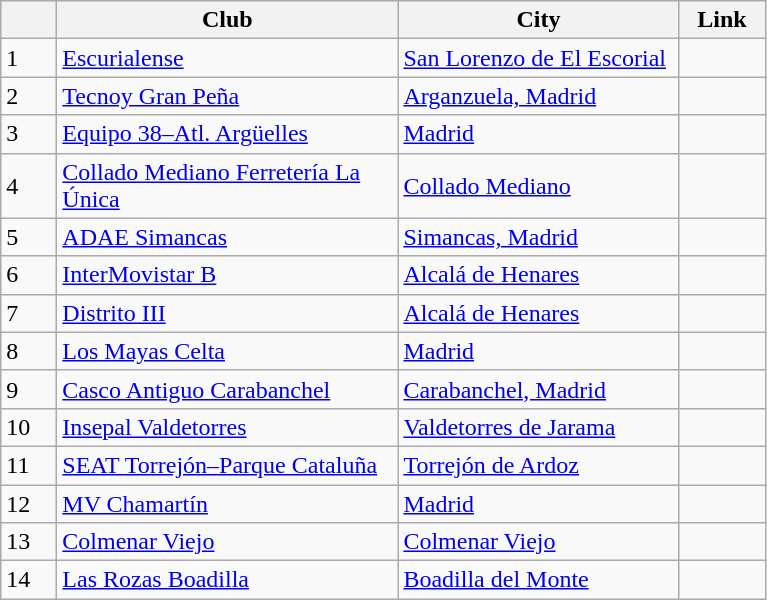<table class="wikitable sortable">
<tr>
<th width=30></th>
<th width=220>Club</th>
<th width=180>City</th>
<th width=50>Link</th>
</tr>
<tr>
<td>1</td>
<td><a href='#'>Escurialense</a></td>
<td><a href='#'>San Lorenzo de El Escorial</a></td>
<td></td>
</tr>
<tr>
<td>2</td>
<td><a href='#'>Tecnoy Gran Peña</a></td>
<td><a href='#'>Arganzuela, Madrid</a></td>
<td></td>
</tr>
<tr>
<td>3</td>
<td><a href='#'>Equipo 38–Atl. Argüelles</a></td>
<td><a href='#'>Madrid</a></td>
<td></td>
</tr>
<tr>
<td>4</td>
<td><a href='#'>Collado Mediano Ferretería La Única</a></td>
<td><a href='#'>Collado Mediano</a></td>
<td></td>
</tr>
<tr>
<td>5</td>
<td><a href='#'>ADAE Simancas</a></td>
<td><a href='#'>Simancas, Madrid</a></td>
<td></td>
</tr>
<tr>
<td>6</td>
<td><a href='#'>InterMovistar B</a></td>
<td><a href='#'>Alcalá de Henares</a></td>
<td></td>
</tr>
<tr>
<td>7</td>
<td><a href='#'>Distrito III</a></td>
<td><a href='#'>Alcalá de Henares</a></td>
<td></td>
</tr>
<tr>
<td>8</td>
<td><a href='#'>Los Mayas Celta</a></td>
<td><a href='#'>Madrid</a></td>
<td></td>
</tr>
<tr>
<td>9</td>
<td><a href='#'>Casco Antiguo Carabanchel</a></td>
<td><a href='#'>Carabanchel, Madrid</a></td>
<td></td>
</tr>
<tr>
<td>10</td>
<td><a href='#'>Insepal Valdetorres</a></td>
<td><a href='#'>Valdetorres de Jarama</a></td>
<td></td>
</tr>
<tr>
<td>11</td>
<td><a href='#'>SEAT Torrejón–Parque Cataluña</a></td>
<td><a href='#'>Torrejón de Ardoz</a></td>
<td></td>
</tr>
<tr>
<td>12</td>
<td><a href='#'>MV Chamartín</a></td>
<td><a href='#'>Madrid</a></td>
<td></td>
</tr>
<tr>
<td>13</td>
<td><a href='#'>Colmenar Viejo</a></td>
<td><a href='#'>Colmenar Viejo</a></td>
<td></td>
</tr>
<tr>
<td>14</td>
<td><a href='#'>Las Rozas Boadilla</a></td>
<td><a href='#'>Boadilla del Monte</a></td>
<td></td>
</tr>
</table>
